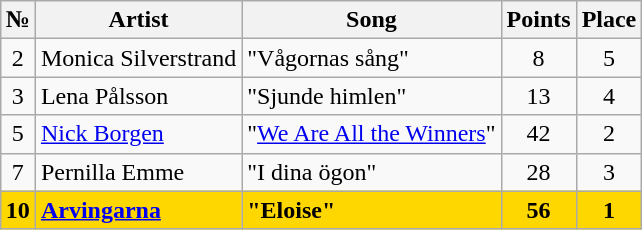<table class="sortable wikitable" style="margin: 1em auto 1em auto; text-align:center">
<tr>
<th>№</th>
<th>Artist</th>
<th>Song</th>
<th>Points</th>
<th>Place</th>
</tr>
<tr>
<td>2</td>
<td align="left">Monica Silverstrand</td>
<td align="left">"Vågornas sång"</td>
<td>8</td>
<td>5</td>
</tr>
<tr>
<td>3</td>
<td align="left">Lena Pålsson</td>
<td align="left">"Sjunde himlen"</td>
<td>13</td>
<td>4</td>
</tr>
<tr>
<td>5</td>
<td align="left"><a href='#'>Nick Borgen</a></td>
<td align="left">"<a href='#'>We Are All the Winners</a>"</td>
<td>42</td>
<td>2</td>
</tr>
<tr>
<td>7</td>
<td align="left">Pernilla Emme</td>
<td align="left">"I dina ögon"</td>
<td>28</td>
<td>3</td>
</tr>
<tr style="font-weight:bold; background: gold;">
<td>10</td>
<td align="left"><a href='#'>Arvingarna</a></td>
<td align="left">"Eloise"</td>
<td>56</td>
<td>1</td>
</tr>
</table>
